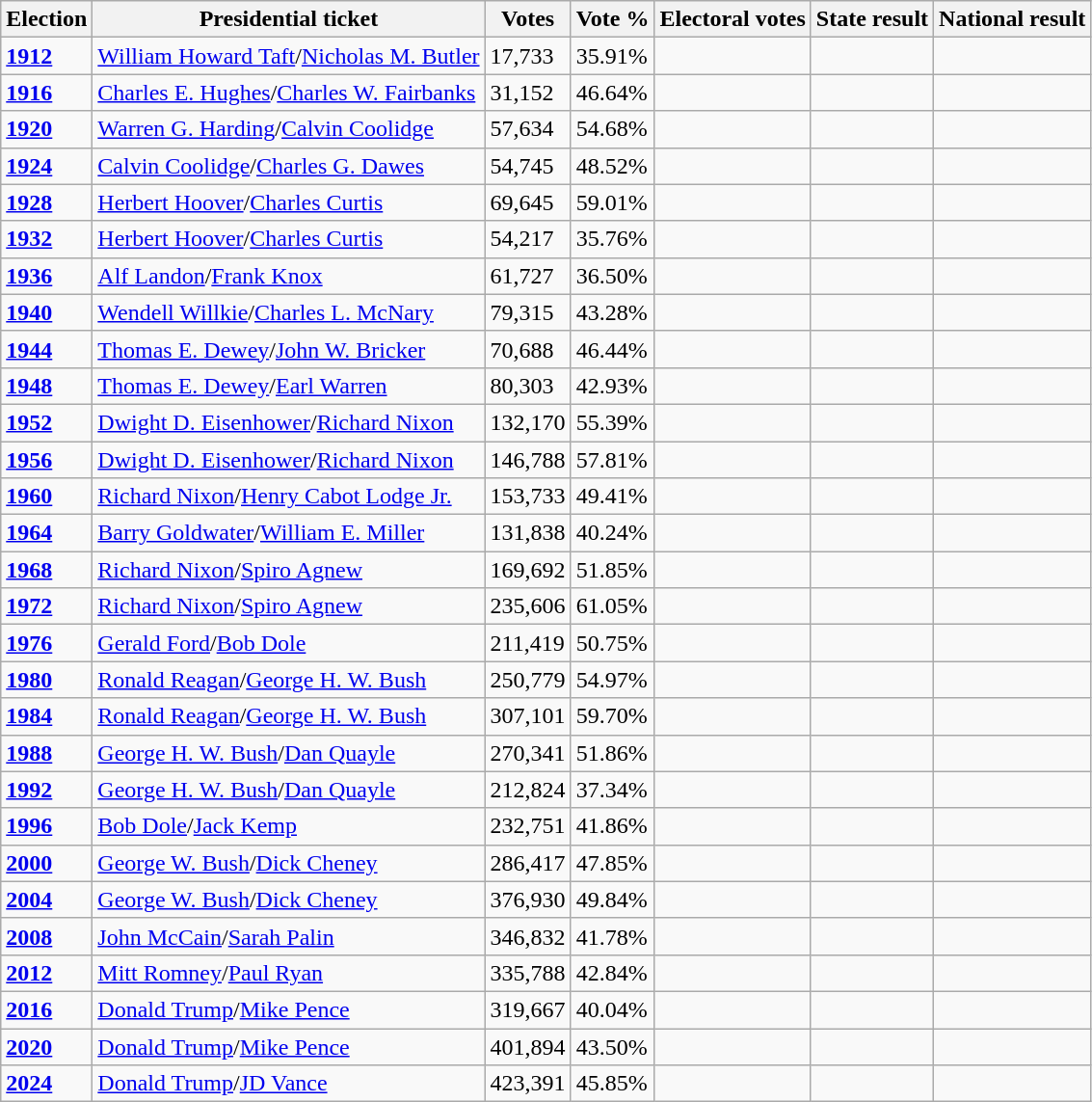<table class="wikitable">
<tr>
<th>Election</th>
<th>Presidential ticket</th>
<th>Votes</th>
<th>Vote %</th>
<th>Electoral votes</th>
<th>State result</th>
<th>National result</th>
</tr>
<tr>
<td><strong><a href='#'>1912</a></strong></td>
<td><a href='#'>William Howard Taft</a>/<a href='#'>Nicholas M. Butler</a></td>
<td>17,733</td>
<td>35.91%</td>
<td></td>
<td></td>
<td></td>
</tr>
<tr>
<td><strong><a href='#'>1916</a></strong></td>
<td><a href='#'>Charles E. Hughes</a>/<a href='#'>Charles W. Fairbanks</a></td>
<td>31,152</td>
<td>46.64%</td>
<td></td>
<td></td>
<td></td>
</tr>
<tr>
<td><strong><a href='#'>1920</a></strong></td>
<td><a href='#'>Warren G. Harding</a>/<a href='#'>Calvin Coolidge</a></td>
<td>57,634</td>
<td>54.68%</td>
<td></td>
<td></td>
<td></td>
</tr>
<tr>
<td><strong><a href='#'>1924</a></strong></td>
<td><a href='#'>Calvin Coolidge</a>/<a href='#'>Charles G. Dawes</a></td>
<td>54,745</td>
<td>48.52%</td>
<td></td>
<td></td>
<td></td>
</tr>
<tr>
<td><strong><a href='#'>1928</a></strong></td>
<td><a href='#'>Herbert Hoover</a>/<a href='#'>Charles Curtis</a></td>
<td>69,645</td>
<td>59.01%</td>
<td></td>
<td></td>
<td></td>
</tr>
<tr>
<td><strong><a href='#'>1932</a></strong></td>
<td><a href='#'>Herbert Hoover</a>/<a href='#'>Charles Curtis</a></td>
<td>54,217</td>
<td>35.76%</td>
<td></td>
<td></td>
<td></td>
</tr>
<tr>
<td><strong><a href='#'>1936</a></strong></td>
<td><a href='#'>Alf Landon</a>/<a href='#'>Frank Knox</a></td>
<td>61,727</td>
<td>36.50%</td>
<td></td>
<td></td>
<td></td>
</tr>
<tr>
<td><strong><a href='#'>1940</a></strong></td>
<td><a href='#'>Wendell Willkie</a>/<a href='#'>Charles L. McNary</a></td>
<td>79,315</td>
<td>43.28%</td>
<td></td>
<td></td>
<td></td>
</tr>
<tr>
<td><strong><a href='#'>1944</a></strong></td>
<td><a href='#'>Thomas E. Dewey</a>/<a href='#'>John W. Bricker</a></td>
<td>70,688</td>
<td>46.44%</td>
<td></td>
<td></td>
<td></td>
</tr>
<tr>
<td><strong><a href='#'>1948</a></strong></td>
<td><a href='#'>Thomas E. Dewey</a>/<a href='#'>Earl Warren</a></td>
<td>80,303</td>
<td>42.93%</td>
<td></td>
<td></td>
<td></td>
</tr>
<tr>
<td><strong><a href='#'>1952</a></strong></td>
<td><a href='#'>Dwight D. Eisenhower</a>/<a href='#'>Richard Nixon</a></td>
<td>132,170</td>
<td>55.39%</td>
<td></td>
<td></td>
<td></td>
</tr>
<tr>
<td><strong><a href='#'>1956</a></strong></td>
<td><a href='#'>Dwight D. Eisenhower</a>/<a href='#'>Richard Nixon</a></td>
<td>146,788</td>
<td>57.81%</td>
<td></td>
<td></td>
<td></td>
</tr>
<tr>
<td><strong><a href='#'>1960</a></strong></td>
<td><a href='#'>Richard Nixon</a>/<a href='#'>Henry Cabot Lodge Jr.</a></td>
<td>153,733</td>
<td>49.41%</td>
<td></td>
<td></td>
<td></td>
</tr>
<tr>
<td><strong><a href='#'>1964</a></strong></td>
<td><a href='#'>Barry Goldwater</a>/<a href='#'>William E. Miller</a></td>
<td>131,838</td>
<td>40.24%</td>
<td></td>
<td></td>
<td></td>
</tr>
<tr>
<td><strong><a href='#'>1968</a></strong></td>
<td><a href='#'>Richard Nixon</a>/<a href='#'>Spiro Agnew</a></td>
<td>169,692</td>
<td>51.85%</td>
<td></td>
<td></td>
<td></td>
</tr>
<tr>
<td><strong><a href='#'>1972</a></strong></td>
<td><a href='#'>Richard Nixon</a>/<a href='#'>Spiro Agnew</a></td>
<td>235,606</td>
<td>61.05%</td>
<td></td>
<td></td>
<td></td>
</tr>
<tr>
<td><strong><a href='#'>1976</a></strong></td>
<td><a href='#'>Gerald Ford</a>/<a href='#'>Bob Dole</a></td>
<td>211,419</td>
<td>50.75%</td>
<td></td>
<td></td>
<td></td>
</tr>
<tr>
<td><strong><a href='#'>1980</a></strong></td>
<td><a href='#'>Ronald Reagan</a>/<a href='#'>George H. W. Bush</a></td>
<td>250,779</td>
<td>54.97%</td>
<td></td>
<td></td>
<td></td>
</tr>
<tr>
<td><strong><a href='#'>1984</a></strong></td>
<td><a href='#'>Ronald Reagan</a>/<a href='#'>George H. W. Bush</a></td>
<td>307,101</td>
<td>59.70%</td>
<td></td>
<td></td>
<td></td>
</tr>
<tr>
<td><strong><a href='#'>1988</a></strong></td>
<td><a href='#'>George H. W. Bush</a>/<a href='#'>Dan Quayle</a></td>
<td>270,341</td>
<td>51.86%</td>
<td></td>
<td></td>
<td></td>
</tr>
<tr>
<td><strong><a href='#'>1992</a></strong></td>
<td><a href='#'>George H. W. Bush</a>/<a href='#'>Dan Quayle</a></td>
<td>212,824</td>
<td>37.34%</td>
<td></td>
<td></td>
<td></td>
</tr>
<tr>
<td><strong><a href='#'>1996</a></strong></td>
<td><a href='#'>Bob Dole</a>/<a href='#'>Jack Kemp</a></td>
<td>232,751</td>
<td>41.86%</td>
<td></td>
<td></td>
<td></td>
</tr>
<tr>
<td><strong><a href='#'>2000</a></strong></td>
<td><a href='#'>George W. Bush</a>/<a href='#'>Dick Cheney</a></td>
<td>286,417</td>
<td>47.85%</td>
<td></td>
<td></td>
<td></td>
</tr>
<tr>
<td><strong><a href='#'>2004</a></strong></td>
<td><a href='#'>George W. Bush</a>/<a href='#'>Dick Cheney</a></td>
<td>376,930</td>
<td>49.84%</td>
<td></td>
<td></td>
<td></td>
</tr>
<tr>
<td><strong><a href='#'>2008</a></strong></td>
<td><a href='#'>John McCain</a>/<a href='#'>Sarah Palin</a></td>
<td>346,832</td>
<td>41.78%</td>
<td></td>
<td></td>
<td></td>
</tr>
<tr>
<td><strong><a href='#'>2012</a></strong></td>
<td><a href='#'>Mitt Romney</a>/<a href='#'>Paul Ryan</a></td>
<td>335,788</td>
<td>42.84%</td>
<td></td>
<td></td>
<td></td>
</tr>
<tr>
<td><strong><a href='#'>2016</a></strong></td>
<td><a href='#'>Donald Trump</a>/<a href='#'>Mike Pence</a></td>
<td>319,667</td>
<td>40.04%</td>
<td></td>
<td></td>
<td></td>
</tr>
<tr>
<td><strong><a href='#'>2020</a></strong></td>
<td><a href='#'>Donald Trump</a>/<a href='#'>Mike Pence</a></td>
<td>401,894</td>
<td>43.50%</td>
<td></td>
<td></td>
<td></td>
</tr>
<tr>
<td><strong><a href='#'>2024</a></strong></td>
<td><a href='#'>Donald Trump</a>/<a href='#'>JD Vance</a></td>
<td>423,391</td>
<td>45.85%</td>
<td></td>
<td></td>
<td></td>
</tr>
</table>
